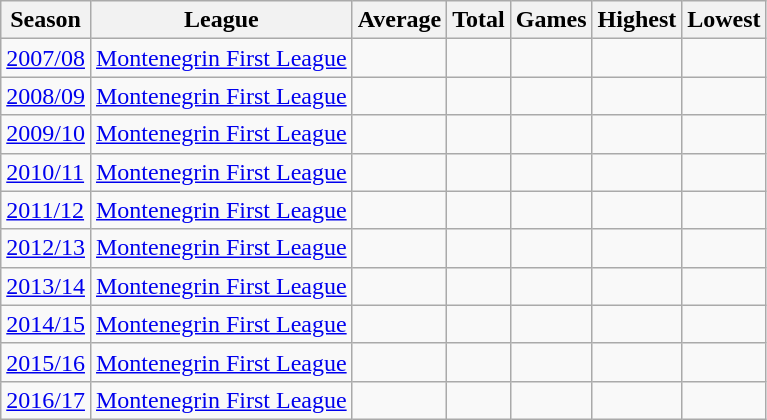<table class="wikitable">
<tr>
<th><strong>Season</strong></th>
<th><strong>League</strong></th>
<th><strong>Average</strong></th>
<th><strong>Total</strong></th>
<th><strong>Games</strong></th>
<th><strong>Highest</strong></th>
<th><strong>Lowest</strong></th>
</tr>
<tr>
<td><a href='#'>2007/08</a></td>
<td><a href='#'>Montenegrin First League</a></td>
<td></td>
<td></td>
<td></td>
<td></td>
<td></td>
</tr>
<tr>
<td><a href='#'>2008/09</a></td>
<td><a href='#'>Montenegrin First League</a></td>
<td></td>
<td></td>
<td></td>
<td></td>
<td></td>
</tr>
<tr>
<td><a href='#'>2009/10</a></td>
<td><a href='#'>Montenegrin First League</a></td>
<td></td>
<td></td>
<td></td>
<td></td>
<td></td>
</tr>
<tr>
<td><a href='#'>2010/11</a></td>
<td><a href='#'>Montenegrin First League</a></td>
<td></td>
<td></td>
<td></td>
<td></td>
<td></td>
</tr>
<tr>
<td><a href='#'>2011/12</a></td>
<td><a href='#'>Montenegrin First League</a></td>
<td></td>
<td></td>
<td></td>
<td></td>
<td></td>
</tr>
<tr>
<td><a href='#'>2012/13</a></td>
<td><a href='#'>Montenegrin First League</a></td>
<td></td>
<td></td>
<td></td>
<td></td>
<td></td>
</tr>
<tr>
<td><a href='#'>2013/14</a></td>
<td><a href='#'>Montenegrin First League</a></td>
<td></td>
<td></td>
<td></td>
<td></td>
<td></td>
</tr>
<tr>
<td><a href='#'>2014/15</a></td>
<td><a href='#'>Montenegrin First League</a></td>
<td></td>
<td></td>
<td></td>
<td></td>
<td></td>
</tr>
<tr>
<td><a href='#'>2015/16</a></td>
<td><a href='#'>Montenegrin First League</a></td>
<td></td>
<td></td>
<td></td>
<td></td>
<td></td>
</tr>
<tr>
<td><a href='#'>2016/17</a></td>
<td><a href='#'>Montenegrin First League</a></td>
<td></td>
<td></td>
<td></td>
<td></td>
<td></td>
</tr>
</table>
